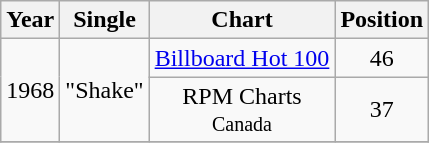<table class="wikitable">
<tr>
<th>Year</th>
<th>Single</th>
<th>Chart</th>
<th>Position</th>
</tr>
<tr>
<td rowspan="2">1968</td>
<td rowspan="2">"Shake"</td>
<td><a href='#'>Billboard Hot 100</a></td>
<td style="text-align:center;">46</td>
</tr>
<tr>
<td style="text-align:center;">RPM Charts<br><small>Canada</small></td>
<td style="text-align:center;">37</td>
</tr>
<tr>
</tr>
</table>
